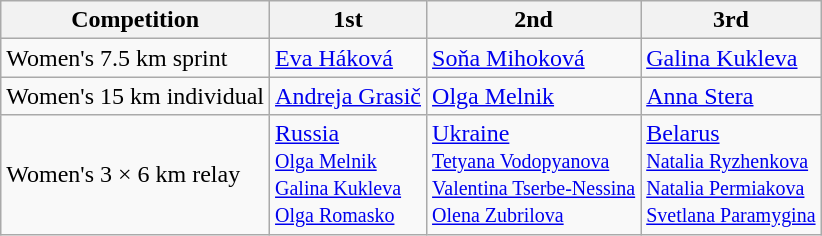<table class="wikitable">
<tr>
<th>Competition</th>
<th>1st</th>
<th>2nd</th>
<th>3rd</th>
</tr>
<tr>
<td>Women's 7.5 km sprint</td>
<td> <a href='#'>Eva Háková</a></td>
<td> <a href='#'>Soňa Mihoková</a></td>
<td> <a href='#'>Galina Kukleva</a></td>
</tr>
<tr>
<td>Women's 15 km individual</td>
<td> <a href='#'>Andreja Grasič</a></td>
<td> <a href='#'>Olga Melnik</a></td>
<td> <a href='#'>Anna Stera</a></td>
</tr>
<tr>
<td>Women's 3 × 6 km relay</td>
<td> <a href='#'>Russia</a><br><small><a href='#'>Olga Melnik</a><br><a href='#'>Galina Kukleva</a><br><a href='#'>Olga Romasko</a></small></td>
<td> <a href='#'>Ukraine</a><br><small><a href='#'>Tetyana Vodopyanova</a><br><a href='#'>Valentina Tserbe-Nessina</a><br><a href='#'>Olena Zubrilova</a></small></td>
<td> <a href='#'>Belarus</a><br><small><a href='#'>Natalia Ryzhenkova</a><br><a href='#'>Natalia Permiakova</a><br><a href='#'>Svetlana Paramygina</a></small></td>
</tr>
</table>
